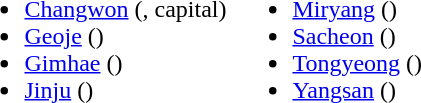<table>
<tr>
<td valign="top"><br><ul><li><a href='#'>Changwon</a> (, capital)</li><li><a href='#'>Geoje</a> ()</li><li><a href='#'>Gimhae</a> ()</li><li><a href='#'>Jinju</a> ()</li></ul></td>
<td valign="top"><br><ul><li><a href='#'>Miryang</a> ()</li><li><a href='#'>Sacheon</a> ()</li><li><a href='#'>Tongyeong</a> ()</li><li><a href='#'>Yangsan</a> ()</li></ul></td>
</tr>
</table>
